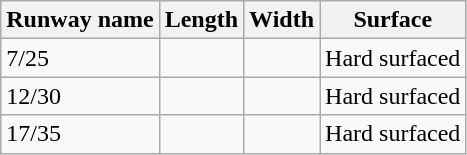<table class="wikitable">
<tr>
<th>Runway name</th>
<th>Length</th>
<th>Width</th>
<th>Surface</th>
</tr>
<tr>
<td>7/25</td>
<td></td>
<td></td>
<td>Hard surfaced</td>
</tr>
<tr>
<td>12/30</td>
<td></td>
<td></td>
<td>Hard surfaced</td>
</tr>
<tr>
<td>17/35</td>
<td></td>
<td></td>
<td>Hard surfaced</td>
</tr>
</table>
